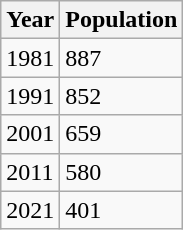<table class="wikitable">
<tr>
<th>Year</th>
<th>Population</th>
</tr>
<tr>
<td>1981</td>
<td>887</td>
</tr>
<tr>
<td>1991</td>
<td>852</td>
</tr>
<tr>
<td>2001</td>
<td>659</td>
</tr>
<tr>
<td>2011</td>
<td>580</td>
</tr>
<tr>
<td>2021</td>
<td>401</td>
</tr>
</table>
